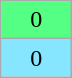<table class="wikitable" style="text-align:center;">
<tr>
<td bgcolor="#55FF83" width="40">0</td>
</tr>
<tr>
<td bgcolor="#87E6FF" width="40">0</td>
</tr>
</table>
